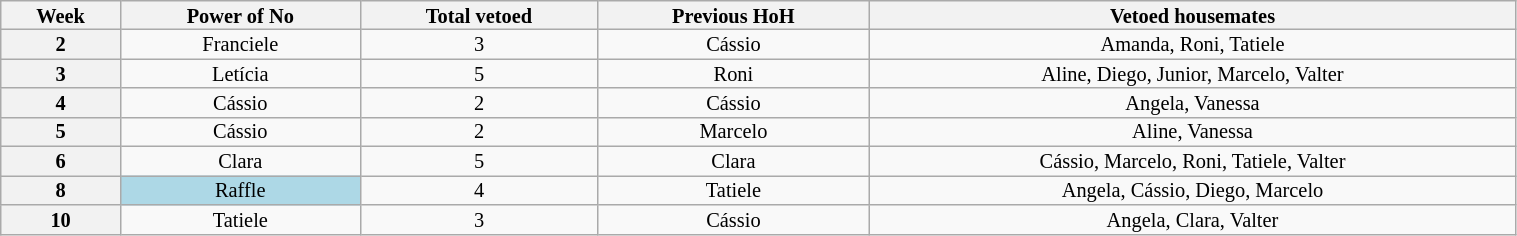<table class="wikitable" style="width:80%; text-align:center; font-size:85%; line-height:13px;">
<tr>
<th>Week</th>
<th>Power of No</th>
<th>Total vetoed</th>
<th>Previous HoH</th>
<th>Vetoed housemates</th>
</tr>
<tr>
<th>2</th>
<td>Franciele</td>
<td>3</td>
<td>Cássio</td>
<td>Amanda, Roni, Tatiele</td>
</tr>
<tr>
<th>3</th>
<td>Letícia</td>
<td>5</td>
<td>Roni</td>
<td>Aline, Diego, Junior, Marcelo, Valter</td>
</tr>
<tr>
<th>4</th>
<td>Cássio</td>
<td>2</td>
<td>Cássio</td>
<td>Angela, Vanessa</td>
</tr>
<tr>
<th>5</th>
<td>Cássio</td>
<td>2</td>
<td>Marcelo</td>
<td>Aline, Vanessa</td>
</tr>
<tr>
<th>6</th>
<td>Clara</td>
<td>5</td>
<td>Clara</td>
<td>Cássio, Marcelo, Roni, Tatiele, Valter</td>
</tr>
<tr>
<th>8</th>
<td bgcolor=lightblue>Raffle</td>
<td>4</td>
<td>Tatiele</td>
<td>Angela, Cássio, Diego, Marcelo</td>
</tr>
<tr>
<th>10</th>
<td>Tatiele</td>
<td>3</td>
<td>Cássio</td>
<td>Angela, Clara, Valter</td>
</tr>
</table>
